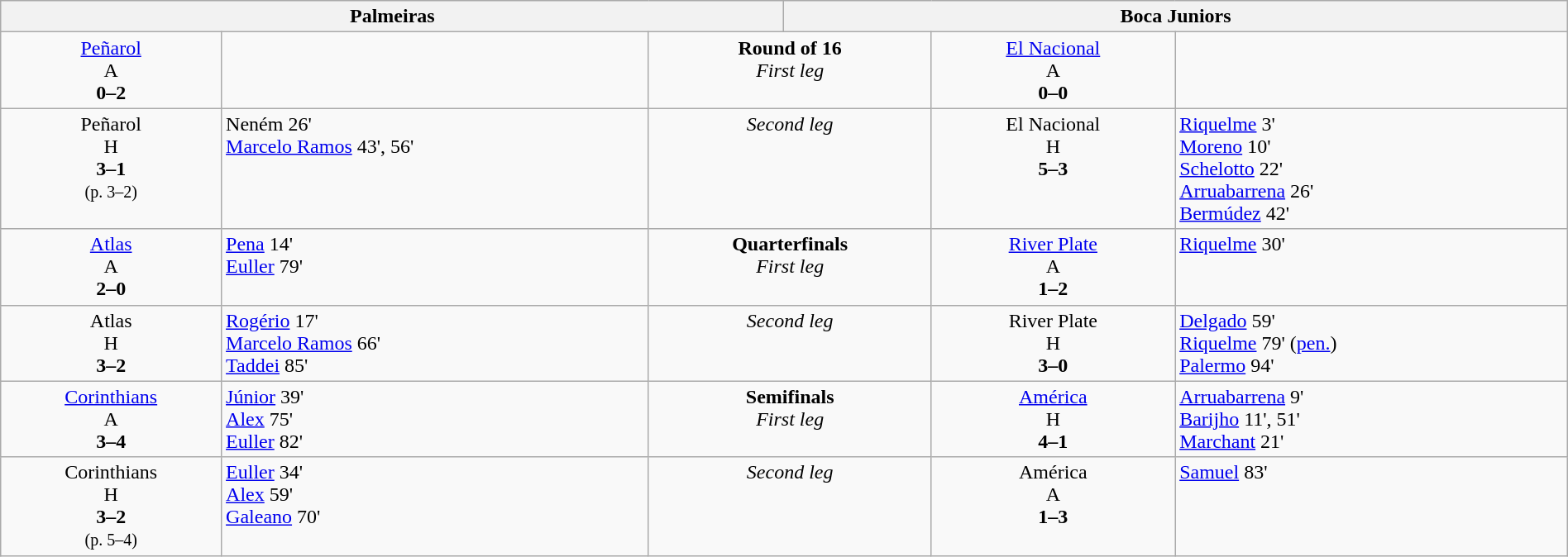<table width=100% border=0 class=wikitable>
<tr valign=top>
<th colspan=3 width=45%>Palmeiras</th>
<th colspan=3 width=45%>Boca Juniors</th>
</tr>
<tr valign=top align=center>
<td> <a href='#'>Peñarol</a> <br>A<br> <strong>0–2</strong></td>
<td align=left></td>
<td colspan=2><strong>Round of 16</strong> <br> <em>First leg</em></td>
<td> <a href='#'>El Nacional</a> <br>A<br> <strong>0–0</strong></td>
<td align=left></td>
</tr>
<tr valign=top align=center>
<td> Peñarol <br>H<br> <strong>3–1</strong><br><small>(p. 3–2)</small></td>
<td align=left>Neném 26'<br><a href='#'>Marcelo Ramos</a> 43', 56'</td>
<td colspan=2><em>Second leg</em></td>
<td> El Nacional<br>H<br><strong>5–3</strong></td>
<td align=left><a href='#'>Riquelme</a> 3'<br><a href='#'>Moreno</a> 10'<br> <a href='#'>Schelotto</a> 22'<br> <a href='#'>Arruabarrena</a> 26'<br><a href='#'>Bermúdez</a> 42'</td>
</tr>
<tr valign=top align=center>
<td> <a href='#'>Atlas</a> <br>A<br><strong>2–0</strong></td>
<td align=left><a href='#'>Pena</a> 14'<br><a href='#'>Euller</a> 79'</td>
<td colspan=2><strong>Quarterfinals</strong> <br> <em>First leg</em></td>
<td> <a href='#'>River Plate</a> <br>A<br><strong>1–2</strong></td>
<td align=left><a href='#'>Riquelme</a> 30'</td>
</tr>
<tr valign=top align=center>
<td> Atlas<br>H<br><strong>3–2</strong></td>
<td align=left><a href='#'>Rogério</a> 17'<br><a href='#'>Marcelo Ramos</a> 66'<br> <a href='#'>Taddei</a> 85'</td>
<td colspan=2><em>Second leg</em></td>
<td> River Plate<br>H<br><strong>3–0</strong></td>
<td align=left><a href='#'>Delgado</a> 59'<br><a href='#'>Riquelme</a> 79' (<a href='#'>pen.</a>)<br><a href='#'>Palermo</a> 94'</td>
</tr>
<tr valign=top align=center>
<td> <a href='#'>Corinthians</a> <br>A<br><strong>3–4</strong></td>
<td align=left><a href='#'>Júnior</a> 39'<br><a href='#'>Alex</a> 75'<br><a href='#'>Euller</a> 82'</td>
<td colspan=2><strong>Semifinals</strong> <br> <em>First leg</em></td>
<td> <a href='#'>América</a> <br>H<br><strong>4–1</strong></td>
<td align=left><a href='#'>Arruabarrena</a> 9'<br><a href='#'>Barijho</a> 11', 51'<br><a href='#'>Marchant</a> 21'</td>
</tr>
<tr valign=top align=center>
<td> Corinthians<br>H<br><strong>3–2</strong><br><small>(p. 5–4)</small></td>
<td align=left><a href='#'>Euller</a> 34'<br><a href='#'>Alex</a> 59'<br><a href='#'>Galeano</a> 70'</td>
<td colspan=2><em>Second leg</em></td>
<td> América<br>A<br><strong>1–3</strong></td>
<td align=left><a href='#'>Samuel</a> 83'</td>
</tr>
</table>
